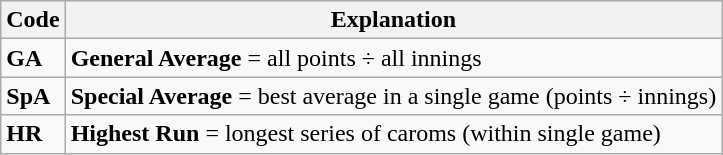<table class="wikitable" border="1">
<tr>
<th>Code</th>
<th>Explanation</th>
</tr>
<tr>
<td><strong>GA</strong></td>
<td><strong>General Average</strong> = all  points ÷ all innings</td>
</tr>
<tr>
<td><strong>SpA</strong></td>
<td><strong>Special Average</strong> = best average in a single game (points ÷ innings)</td>
</tr>
<tr>
<td><strong>HR</strong></td>
<td><strong>Highest Run</strong> = longest series of caroms (within single game)</td>
</tr>
</table>
